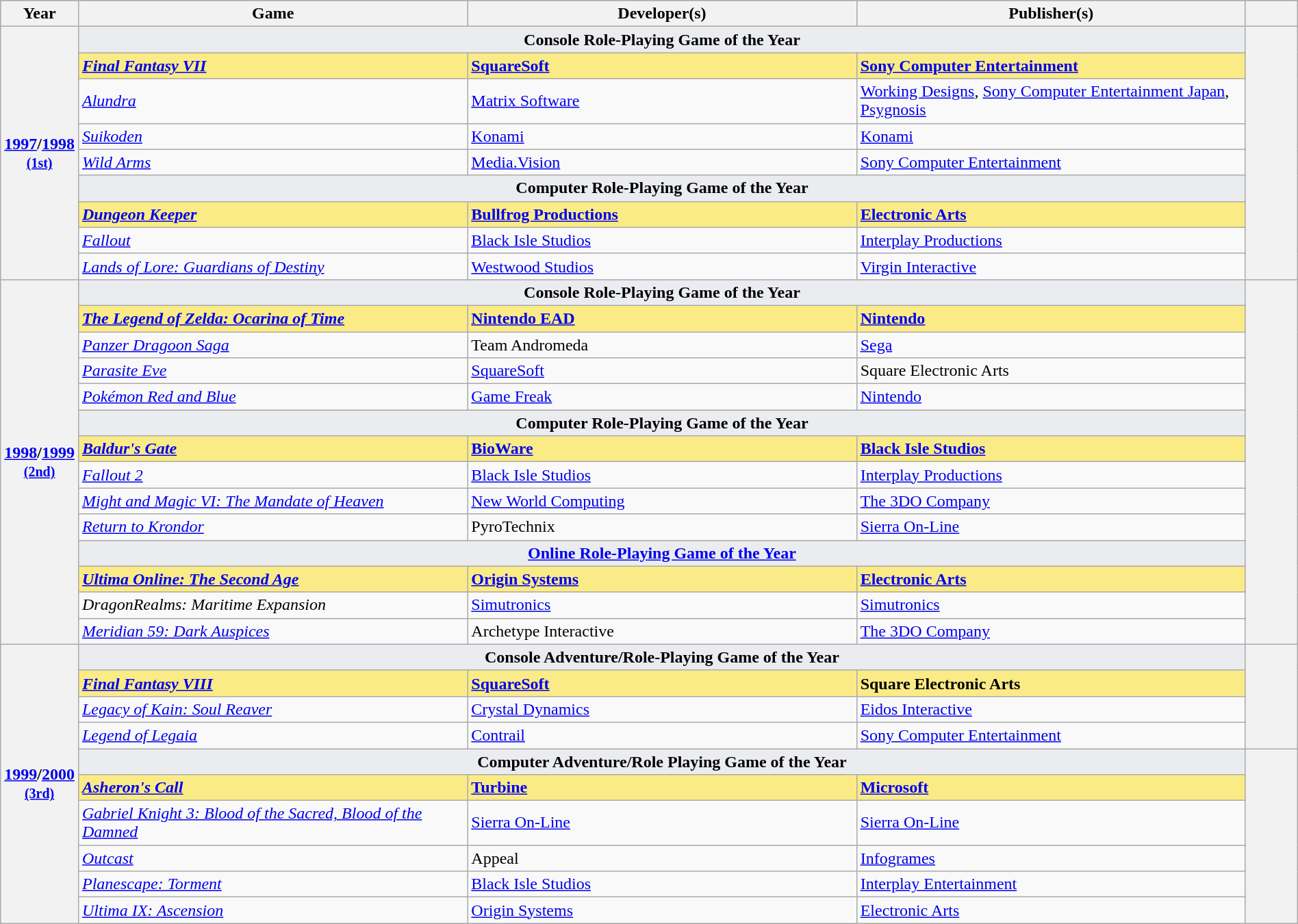<table class="wikitable sortable" rowspan=2 style="width:100%">
<tr style="background:#bebebe;">
<th scope="col" style="width:6%;">Year</th>
<th scope="col" style="width:30%;">Game</th>
<th scope="col" style="width:30%;">Developer(s)</th>
<th scope="col" style="width:30%;">Publisher(s)</th>
<th scope="col" style="width:4%;" class="unsortable"></th>
</tr>
<tr>
<th scope="row" rowspan="9" style="text-align:center"><a href='#'>1997</a>/<a href='#'>1998</a> <br><small><a href='#'>(1st)</a> </small></th>
<td colspan=3 style="text-align:center; background:#EBECF0"><strong>Console Role-Playing Game of the Year</strong></td>
<th scope="row" rowspan="9" style="text-align;center;"></th>
</tr>
<tr>
<td style="background:#FAEB86"><strong><em><a href='#'>Final Fantasy VII</a></em></strong></td>
<td style="background:#FAEB86"><strong><a href='#'>SquareSoft</a></strong></td>
<td style="background:#FAEB86"><strong><a href='#'>Sony Computer Entertainment</a></strong></td>
</tr>
<tr>
<td><em><a href='#'>Alundra</a></em></td>
<td><a href='#'>Matrix Software</a></td>
<td><a href='#'>Working Designs</a>, <a href='#'>Sony Computer Entertainment Japan</a>, <a href='#'>Psygnosis</a></td>
</tr>
<tr>
<td><em><a href='#'>Suikoden</a></em></td>
<td><a href='#'>Konami</a></td>
<td><a href='#'>Konami</a></td>
</tr>
<tr>
<td><em><a href='#'>Wild Arms</a></em></td>
<td><a href='#'>Media.Vision</a></td>
<td><a href='#'>Sony Computer Entertainment</a></td>
</tr>
<tr>
<td colspan=3 style="text-align:center; background:#EBECF0"><strong>Computer Role-Playing Game of the Year</strong></td>
</tr>
<tr>
<td style="background:#FAEB86"><strong><em><a href='#'>Dungeon Keeper</a></em></strong></td>
<td style="background:#FAEB86"><strong><a href='#'>Bullfrog Productions</a></strong></td>
<td style="background:#FAEB86"><strong><a href='#'>Electronic Arts</a></strong></td>
</tr>
<tr>
<td><em><a href='#'>Fallout</a></em></td>
<td><a href='#'>Black Isle Studios</a></td>
<td><a href='#'>Interplay Productions</a></td>
</tr>
<tr>
<td><em><a href='#'>Lands of Lore: Guardians of Destiny</a></em></td>
<td><a href='#'>Westwood Studios</a></td>
<td><a href='#'>Virgin Interactive</a></td>
</tr>
<tr>
<th scope="row" rowspan="14" style="text-align:center"><a href='#'>1998</a>/<a href='#'>1999</a> <br><small><a href='#'>(2nd)</a> </small></th>
<td colspan=3 style="text-align:center; background:#EBECF0"><strong>Console Role-Playing Game of the Year</strong></td>
<th scope="row" rowspan="14" style="text-align;center;"></th>
</tr>
<tr>
<td style="background:#FAEB86"><strong><em><a href='#'>The Legend of Zelda: Ocarina of Time</a></em></strong></td>
<td style="background:#FAEB86"><strong><a href='#'>Nintendo EAD</a></strong></td>
<td style="background:#FAEB86"><strong><a href='#'>Nintendo</a></strong></td>
</tr>
<tr>
<td><em><a href='#'>Panzer Dragoon Saga</a></em></td>
<td>Team Andromeda</td>
<td><a href='#'>Sega</a></td>
</tr>
<tr>
<td><em><a href='#'>Parasite Eve</a></em></td>
<td><a href='#'>SquareSoft</a></td>
<td>Square Electronic Arts</td>
</tr>
<tr>
<td><em><a href='#'>Pokémon Red and Blue</a></em></td>
<td><a href='#'>Game Freak</a></td>
<td><a href='#'>Nintendo</a></td>
</tr>
<tr>
<td colspan=3 style="text-align:center; background:#EBECF0"><strong>Computer Role-Playing Game of the Year</strong></td>
</tr>
<tr>
<td style="background:#FAEB86"><strong><em><a href='#'>Baldur's Gate</a></em></strong></td>
<td style="background:#FAEB86"><strong><a href='#'>BioWare</a></strong></td>
<td style="background:#FAEB86"><strong><a href='#'>Black Isle Studios</a></strong></td>
</tr>
<tr>
<td><em><a href='#'>Fallout 2</a></em></td>
<td><a href='#'>Black Isle Studios</a></td>
<td><a href='#'>Interplay Productions</a></td>
</tr>
<tr>
<td><em><a href='#'>Might and Magic VI: The Mandate of Heaven</a></em></td>
<td><a href='#'>New World Computing</a></td>
<td><a href='#'>The 3DO Company</a></td>
</tr>
<tr>
<td><em><a href='#'>Return to Krondor</a></em></td>
<td>PyroTechnix</td>
<td><a href='#'>Sierra On-Line</a></td>
</tr>
<tr>
<td colspan=3 style="text-align:center; background:#EBECF0"><strong><a href='#'>Online Role-Playing Game of the Year</a></strong></td>
</tr>
<tr>
<td style="background:#FAEB86"><strong><em><a href='#'>Ultima Online: The Second Age</a></em></strong></td>
<td style="background:#FAEB86"><strong><a href='#'>Origin Systems</a></strong></td>
<td style="background:#FAEB86"><strong><a href='#'>Electronic Arts</a></strong></td>
</tr>
<tr>
<td><em>DragonRealms: Maritime Expansion</em></td>
<td><a href='#'>Simutronics</a></td>
<td><a href='#'>Simutronics</a></td>
</tr>
<tr>
<td><em><a href='#'>Meridian 59: Dark Auspices</a></em></td>
<td>Archetype Interactive</td>
<td><a href='#'>The 3DO Company</a></td>
</tr>
<tr>
<th scope="row" rowspan="10" style="text-align:center"><a href='#'>1999</a>/<a href='#'>2000</a> <br><small><a href='#'>(3rd)</a> </small></th>
<td colspan=3 style="text-align:center; background:#EBECF0"><strong>Console Adventure/Role-Playing Game of the Year</strong></td>
<th scope="row" rowspan="4" style="text-align;center;"></th>
</tr>
<tr>
<td style="background:#FAEB86"><strong><em><a href='#'>Final Fantasy VIII</a></em></strong></td>
<td style="background:#FAEB86"><strong><a href='#'>SquareSoft</a></strong></td>
<td style="background:#FAEB86"><strong>Square Electronic Arts</strong></td>
</tr>
<tr>
<td><em><a href='#'>Legacy of Kain: Soul Reaver</a></em></td>
<td><a href='#'>Crystal Dynamics</a></td>
<td><a href='#'>Eidos Interactive</a></td>
</tr>
<tr>
<td><em><a href='#'>Legend of Legaia</a></em></td>
<td><a href='#'>Contrail</a></td>
<td><a href='#'>Sony Computer Entertainment</a></td>
</tr>
<tr>
<td colspan=3 style="text-align:center; background:#EBECF0"><strong>Computer Adventure/Role Playing Game of the Year</strong></td>
<th scope="row" rowspan="6" style="text-align;center;"></th>
</tr>
<tr>
<td style="background:#FAEB86"><strong><em><a href='#'>Asheron's Call</a></em></strong></td>
<td style="background:#FAEB86"><strong><a href='#'>Turbine</a></strong></td>
<td style="background:#FAEB86"><strong><a href='#'>Microsoft</a></strong></td>
</tr>
<tr>
<td><em><a href='#'>Gabriel Knight 3: Blood of the Sacred, Blood of the Damned</a></em></td>
<td><a href='#'>Sierra On-Line</a></td>
<td><a href='#'>Sierra On-Line</a></td>
</tr>
<tr>
<td><em><a href='#'>Outcast</a></em></td>
<td>Appeal</td>
<td><a href='#'>Infogrames</a></td>
</tr>
<tr>
<td><em><a href='#'>Planescape: Torment</a></em></td>
<td><a href='#'>Black Isle Studios</a></td>
<td><a href='#'>Interplay Entertainment</a></td>
</tr>
<tr>
<td><em><a href='#'>Ultima IX: Ascension</a></em></td>
<td><a href='#'>Origin Systems</a></td>
<td><a href='#'>Electronic Arts</a></td>
</tr>
</table>
